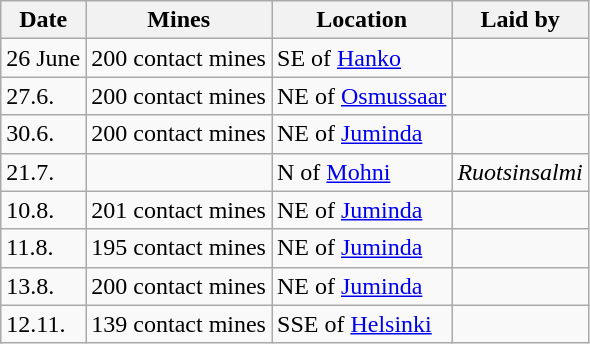<table class="wikitable">
<tr>
<th>Date</th>
<th>Mines</th>
<th>Location</th>
<th>Laid by</th>
</tr>
<tr>
<td>26 June</td>
<td>200 contact mines</td>
<td>SE of <a href='#'>Hanko</a></td>
<td></td>
</tr>
<tr>
<td>27.6.</td>
<td>200 contact mines</td>
<td>NE of <a href='#'>Osmussaar</a></td>
<td></td>
</tr>
<tr>
<td>30.6.</td>
<td>200 contact mines</td>
<td>NE of <a href='#'>Juminda</a></td>
<td></td>
</tr>
<tr>
<td>21.7.</td>
<td></td>
<td>N of <a href='#'>Mohni</a></td>
<td><em>Ruotsinsalmi</em></td>
</tr>
<tr>
<td>10.8.</td>
<td>201 contact mines</td>
<td>NE of <a href='#'>Juminda</a></td>
<td></td>
</tr>
<tr>
<td>11.8.</td>
<td>195 contact mines</td>
<td>NE of <a href='#'>Juminda</a></td>
<td></td>
</tr>
<tr>
<td>13.8.</td>
<td>200 contact mines</td>
<td>NE of <a href='#'>Juminda</a></td>
<td></td>
</tr>
<tr>
<td>12.11.</td>
<td>139 contact mines</td>
<td>SSE of <a href='#'>Helsinki</a></td>
<td></td>
</tr>
</table>
